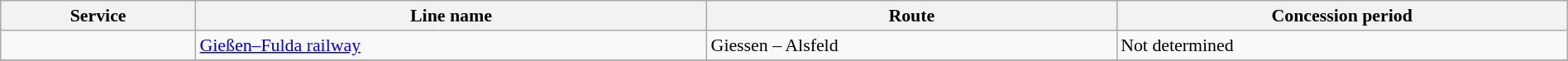<table class="wikitable" style="font-size:91%; width:100%;">
<tr>
<th>Service</th>
<th>Line name</th>
<th>Route</th>
<th>Concession period</th>
</tr>
<tr>
<td style="font-size:111%;"></td>
<td><a href='#'>Gießen–Fulda railway</a></td>
<td>Giessen – Alsfeld</td>
<td>Not determined</td>
</tr>
<tr>
</tr>
</table>
